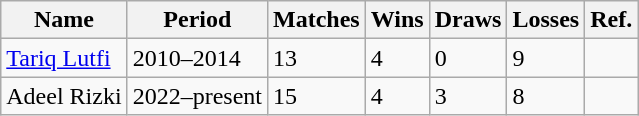<table class="wikitable sortable">
<tr>
<th>Name</th>
<th>Period</th>
<th>Matches</th>
<th>Wins</th>
<th>Draws</th>
<th>Losses</th>
<th>Ref.</th>
</tr>
<tr>
<td> <a href='#'>Tariq Lutfi</a></td>
<td>2010–2014</td>
<td>13</td>
<td>4</td>
<td>0</td>
<td>9</td>
<td></td>
</tr>
<tr>
<td> Adeel Rizki</td>
<td>2022–present</td>
<td>15</td>
<td>4</td>
<td>3</td>
<td>8</td>
<td></td>
</tr>
</table>
